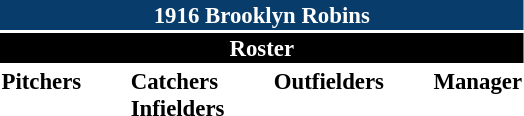<table class="toccolours" style="font-size: 95%;">
<tr>
<th colspan="10" style="background-color: #083c6b; color: white; text-align: center;">1916 Brooklyn Robins</th>
</tr>
<tr>
<td colspan="10" style="background-color: black; color: white; text-align: center;"><strong>Roster</strong></td>
</tr>
<tr>
<td valign="top"><strong>Pitchers</strong><br>








</td>
<td width="25px"></td>
<td valign="top"><strong>Catchers</strong><br>




<strong>Infielders</strong>









</td>
<td width="25px"></td>
<td valign="top"><strong>Outfielders</strong><br>





</td>
<td width="25px"></td>
<td valign="top"><strong>Manager</strong><br></td>
</tr>
</table>
